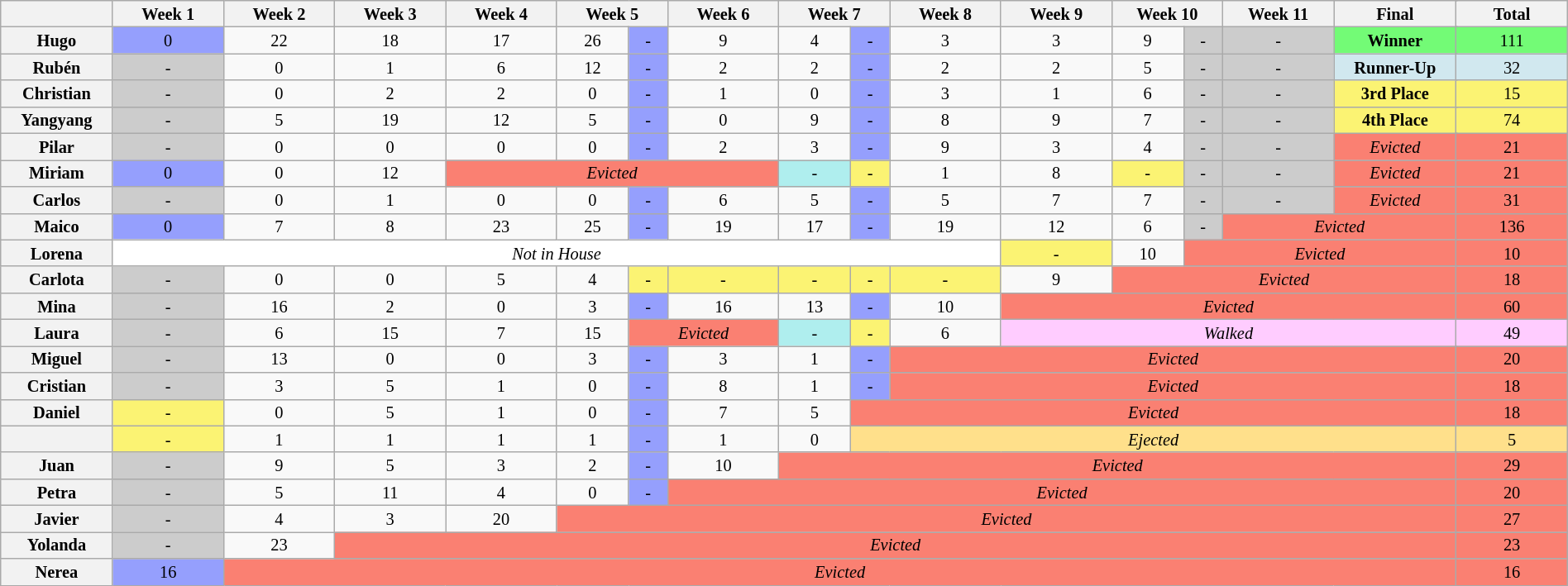<table class="wikitable" style="width:100%; text-align:center; font-size:85%; line-height:15px;">
<tr>
<th style="width:5%"></th>
<th style="width:5%">Week 1</th>
<th style="width:5%">Week 2</th>
<th style="width:5%">Week 3</th>
<th style="width:5%">Week 4</th>
<th style="width:5%" colspan="2">Week 5</th>
<th style="width:5%">Week 6</th>
<th style="width:5%" colspan="2">Week 7</th>
<th style="width:5%">Week 8</th>
<th style="width:5%">Week 9</th>
<th style="width:5%" colspan="2">Week 10</th>
<th style="width:5%">Week 11</th>
<th style="width:5%" colspan="2">Final</th>
<th style="width:5%">Total</th>
</tr>
<tr>
<th>Hugo</th>
<td style="background:#959FFD">0</td>
<td>22</td>
<td>18</td>
<td>17</td>
<td>26</td>
<td style="background:#959FFD">-</td>
<td>9</td>
<td>4</td>
<td style="background:#959FFD">-</td>
<td>3</td>
<td>3</td>
<td>9</td>
<td style="background:#CCCCCC">-</td>
<td style="background:#CCCCCC">-</td>
<td colspan="2" style="background:#73FB76"><strong>Winner</strong></td>
<td style="background:#73FB76">111</td>
</tr>
<tr>
<th>Rubén</th>
<td style="background:#CCCCCC">-</td>
<td>0</td>
<td>1</td>
<td>6</td>
<td>12</td>
<td style="background:#959FFD">-</td>
<td>2</td>
<td>2</td>
<td style="background:#959FFD">-</td>
<td>2</td>
<td>2</td>
<td>5</td>
<td style="background:#CCCCCC">-</td>
<td style="background:#CCCCCC">-</td>
<td colspan="2" style="background:#D1E8EF" nowrap><strong>Runner-Up</strong></td>
<td style="background:#D1E8EF">32</td>
</tr>
<tr>
<th>Christian</th>
<td style="background:#CCCCCC">-</td>
<td>0</td>
<td>2</td>
<td>2</td>
<td>0</td>
<td style="background:#959FFD">-</td>
<td>1</td>
<td>0</td>
<td style="background:#959FFD">-</td>
<td>3</td>
<td>1</td>
<td>6</td>
<td style="background:#CCCCCC">-</td>
<td style="background:#CCCCCC">-</td>
<td colspan="2" style="background:#FBF373"><strong>3rd Place</strong></td>
<td style="background:#FBF373">15</td>
</tr>
<tr>
<th>Yangyang</th>
<td style="background:#CCCCCC">-</td>
<td>5</td>
<td>19</td>
<td>12</td>
<td>5</td>
<td style="background:#959FFD">-</td>
<td>0</td>
<td>9</td>
<td style="background:#959FFD">-</td>
<td>8</td>
<td>9</td>
<td>7</td>
<td style="background:#CCCCCC">-</td>
<td style="background:#CCCCCC">-</td>
<td colspan="2" style="background:#FBF373"><strong>4th Place</strong></td>
<td style="background:#FBF373">74</td>
</tr>
<tr>
<th>Pilar</th>
<td style="background:#CCCCCC">-</td>
<td>0</td>
<td>0</td>
<td>0</td>
<td>0</td>
<td style="background:#959FFD">-</td>
<td>2</td>
<td>3</td>
<td style="background:#959FFD">-</td>
<td>9</td>
<td>3</td>
<td>4</td>
<td style="background:#CCCCCC">-</td>
<td style="background:#CCCCCC">-</td>
<td colspan="2" style="background:salmon"><em>Evicted</em></td>
<td style="background:salmon">21</td>
</tr>
<tr>
<th>Miriam</th>
<td style="background:#959FFD">0</td>
<td>0</td>
<td>12</td>
<td colspan="4" style="background:salmon"><em>Evicted</em></td>
<td style="background-color: #AFEEEE;">-</td>
<td style="background:#FBF373">-</td>
<td>1</td>
<td>8</td>
<td style="background:#FBF373">-</td>
<td style="background:#CCCCCC">-</td>
<td style="background:#CCCCCC">-</td>
<td colspan="2" style="background:salmon"><em>Evicted</em></td>
<td style="background:salmon">21</td>
</tr>
<tr>
<th>Carlos</th>
<td style="background:#CCCCCC">-</td>
<td>0</td>
<td>1</td>
<td>0</td>
<td>0</td>
<td style="background:#959FFD">-</td>
<td>6</td>
<td>5</td>
<td style="background:#959FFD">-</td>
<td>5</td>
<td>7</td>
<td>7</td>
<td style="background:#CCCCCC">-</td>
<td style="background:#CCCCCC">-</td>
<td colspan="2" style="background:salmon"><em>Evicted</em></td>
<td style="background:salmon">31</td>
</tr>
<tr>
<th>Maico</th>
<td style="background:#959FFD">0</td>
<td>7</td>
<td>8</td>
<td>23</td>
<td>25</td>
<td style="background:#959FFD">-</td>
<td>19</td>
<td>17</td>
<td style="background:#959FFD">-</td>
<td>19</td>
<td>12</td>
<td>6</td>
<td style="background:#CCCCCC">-</td>
<td colspan="3" style="background:salmon"><em>Evicted</em></td>
<td style="background:salmon">136</td>
</tr>
<tr>
<th>Lorena</th>
<td colspan="10" style="background:white"><em>Not in House</em></td>
<td style="background:#FBF373">-</td>
<td>10</td>
<td colspan="4" style="background:salmon"><em>Evicted</em></td>
<td style="background:salmon">10</td>
</tr>
<tr>
<th>Carlota</th>
<td style="background:#CCCCCC">-</td>
<td>0</td>
<td>0</td>
<td>5</td>
<td>4</td>
<td style="background:#FBF373">-</td>
<td style="background:#FBF373">-</td>
<td style="background:#FBF373">-</td>
<td style="background:#FBF373">-</td>
<td style="background:#FBF373">-</td>
<td>9</td>
<td colspan="5" style="background:salmon"><em>Evicted</em></td>
<td style="background:salmon">18</td>
</tr>
<tr>
<th>Mina</th>
<td style="background:#CCCCCC">-</td>
<td>16</td>
<td>2</td>
<td>0</td>
<td>3</td>
<td style="background:#959FFD">-</td>
<td>16</td>
<td>13</td>
<td style="background:#959FFD">-</td>
<td>10</td>
<td colspan="6" style="background:salmon"><em>Evicted</em></td>
<td style="background:salmon">60</td>
</tr>
<tr>
<th>Laura</th>
<td style="background:#CCCCCC">-</td>
<td>6</td>
<td>15</td>
<td>7</td>
<td>15</td>
<td colspan="2" style="background:salmon"><em>Evicted</em></td>
<td style="background-color: #AFEEEE;">-</td>
<td style="background:#FBF373">-</td>
<td>6</td>
<td colspan="6" style="background:#ffccff"><em>Walked</em></td>
<td style="background:#ffccff">49</td>
</tr>
<tr>
<th>Miguel</th>
<td style="background:#CCCCCC">-</td>
<td>13</td>
<td>0</td>
<td>0</td>
<td>3</td>
<td style="background:#959FFD">-</td>
<td>3</td>
<td>1</td>
<td style="background:#959FFD">-</td>
<td colspan="7" style="background:salmon"><em>Evicted</em></td>
<td style="background:salmon">20</td>
</tr>
<tr>
<th>Cristian</th>
<td style="background:#CCCCCC">-</td>
<td>3</td>
<td>5</td>
<td>1</td>
<td>0</td>
<td style="background:#959FFD">-</td>
<td>8</td>
<td>1</td>
<td style="background:#959FFD">-</td>
<td colspan="7" style="background:salmon"><em>Evicted</em></td>
<td style="background:salmon">18</td>
</tr>
<tr>
<th>Daniel</th>
<td style="background:#FBF373">-</td>
<td>0</td>
<td>5</td>
<td>1</td>
<td>0</td>
<td style="background:#959FFD">-</td>
<td>7</td>
<td>5</td>
<td colspan="8" style="background:salmon"><em>Evicted</em></td>
<td style="background:salmon">18</td>
</tr>
<tr>
<th></th>
<td style="background:#FBF373">-</td>
<td>1</td>
<td>1</td>
<td>1</td>
<td>1</td>
<td style="background:#959FFD">-</td>
<td>1</td>
<td>0</td>
<td colspan="8" style="background:#FFE08B"><em>Ejected</em></td>
<td style="background:#FFE08B">5</td>
</tr>
<tr>
<th>Juan</th>
<td style="background:#CCCCCC">-</td>
<td>9</td>
<td>5</td>
<td>3</td>
<td>2</td>
<td style="background:#959FFD">-</td>
<td>10</td>
<td colspan="9" style="background:salmon"><em>Evicted</em></td>
<td style="background:salmon">29</td>
</tr>
<tr>
<th>Petra</th>
<td style="background:#CCCCCC">-</td>
<td>5</td>
<td>11</td>
<td>4</td>
<td>0</td>
<td style="background:#959FFD">-</td>
<td colspan="10" style="background:salmon"><em>Evicted</em></td>
<td style="background:salmon">20</td>
</tr>
<tr>
<th>Javier</th>
<td style="background:#CCCCCC">-</td>
<td>4</td>
<td>3</td>
<td>20</td>
<td colspan="12" style="background:salmon"><em>Evicted</em></td>
<td style="background:salmon">27</td>
</tr>
<tr>
<th>Yolanda</th>
<td style="background:#CCCCCC">-</td>
<td>23</td>
<td colspan="14" style="background:salmon"><em>Evicted</em></td>
<td style="background:salmon">23</td>
</tr>
<tr>
<th>Nerea</th>
<td style="background:#959FFD">16</td>
<td colspan="15" style="background:salmon"><em>Evicted</em></td>
<td style="background:salmon">16</td>
</tr>
</table>
